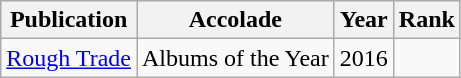<table class="sortable wikitable">
<tr>
<th>Publication</th>
<th>Accolade</th>
<th>Year</th>
<th>Rank</th>
</tr>
<tr>
<td><a href='#'>Rough Trade</a></td>
<td>Albums of the Year</td>
<td>2016</td>
<td></td>
</tr>
</table>
